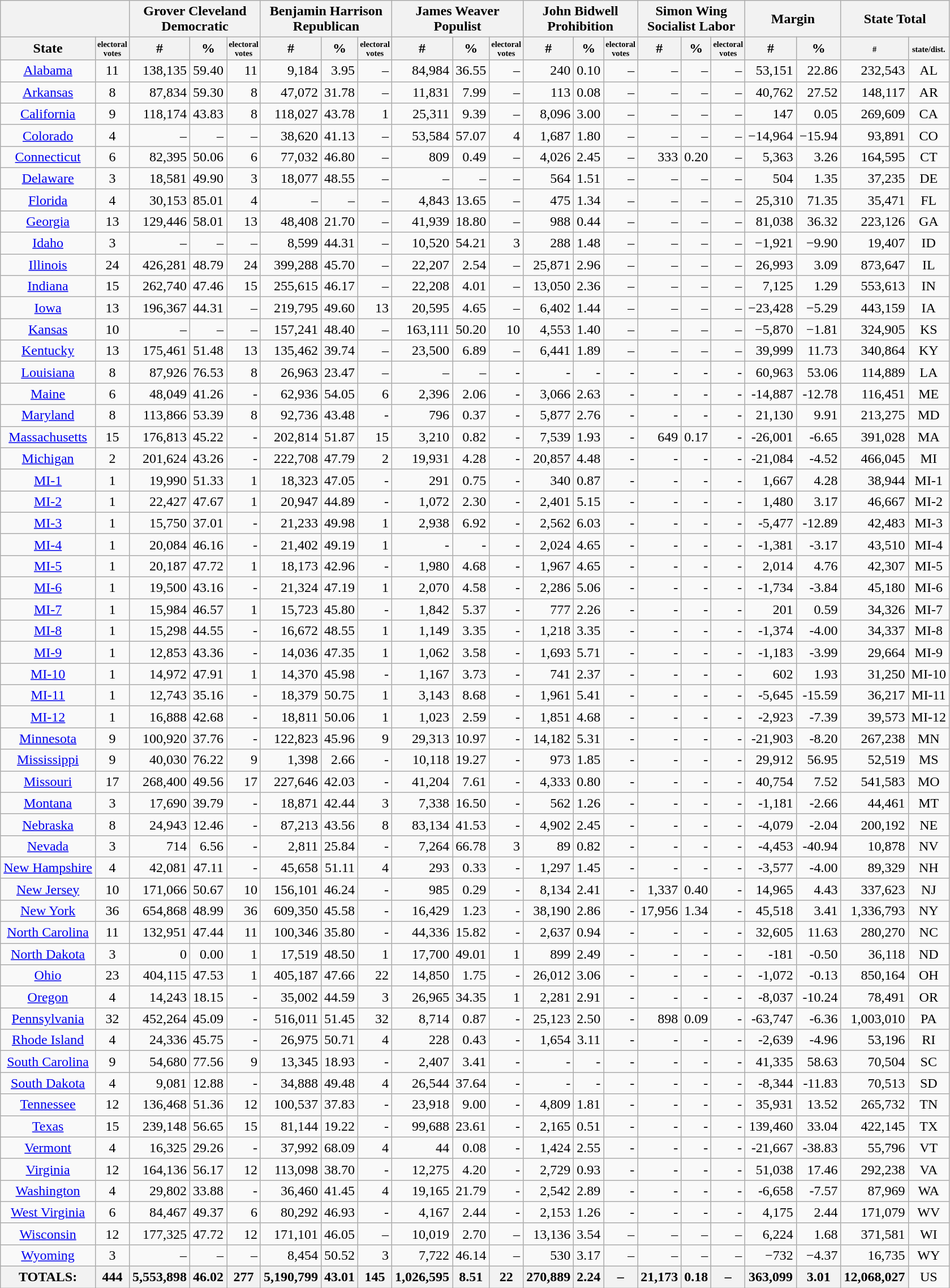<table class="wikitable sortable" style="text-align:right">
<tr>
<th colspan=2></th>
<th style="text-align:center;" colspan="3">Grover Cleveland<br>Democratic</th>
<th style="text-align:center;" colspan="3">Benjamin Harrison<br>Republican</th>
<th style="text-align:center;" colspan="3">James Weaver<br>Populist</th>
<th style="text-align:center;" colspan="3">John Bidwell<br>Prohibition</th>
<th style="text-align:center;" colspan="3">Simon Wing<br>Socialist Labor</th>
<th style="text-align:center;" colspan="2">Margin</th>
<th style="text-align:center;" colspan="2">State Total</th>
</tr>
<tr>
<th align=center>State</th>
<th style="text-align:center; font-size: 60%" data-sort-type="number">electoral<br>votes</th>
<th style="text-align:center;" data-sort- type="number">#</th>
<th style="text-align:center;" data-sort- type="number">%</th>
<th style="text-align:center; font-size: 60%" data-sort-type="number">electoral<br>votes</th>
<th style="text-align:center;" data-sort- type="number">#</th>
<th style="text-align:center;" data-sort- type="number">%</th>
<th style="text-align:center; font-size: 60%" data-sort-type="number">electoral<br>votes</th>
<th style="text-align:center;" data-sort- type="number">#</th>
<th style="text-align:center;" data-sort- type="number">%</th>
<th style="text-align:center; font-size: 60%" data-sort-type="number">electoral<br>votes</th>
<th style="text-align:center;" data-sort- type="number">#</th>
<th style="text-align:center;" data-sort- type="number">%</th>
<th style="text-align:center; font-size: 60%" data-sort-type="number">electoral<br>votes</th>
<th style="text-align:center;" data-sort- type="number">#</th>
<th style="text-align:center;" data-sort- type="number">%</th>
<th style="text-align:center; font-size: 60%" data-sort-type="number">electoral<br>votes</th>
<th style="text-align:center;" data-sort- type="number">#</th>
<th style="text-align:center;" data-sort- type="number">%</th>
<th style="text-align:center; font-size: 60%" data-sort-type="number">#</th>
<th style="text-align:center; font-size: 60%" data-sort-type="number">state/dist.</th>
</tr>
<tr>
<td style="text-align:center;"><a href='#'>Alabama</a></td>
<td style="text-align:center;">11</td>
<td>138,135</td>
<td>59.40</td>
<td>11</td>
<td>9,184</td>
<td>3.95</td>
<td>–</td>
<td>84,984</td>
<td>36.55</td>
<td>–</td>
<td>240</td>
<td>0.10</td>
<td>–</td>
<td>–</td>
<td>–</td>
<td>–</td>
<td>53,151</td>
<td>22.86</td>
<td>232,543</td>
<td style="text-align:center;">AL</td>
</tr>
<tr>
<td style="text-align:center;"><a href='#'>Arkansas</a></td>
<td style="text-align:center;">8</td>
<td>87,834</td>
<td>59.30</td>
<td>8</td>
<td>47,072</td>
<td>31.78</td>
<td>–</td>
<td>11,831</td>
<td>7.99</td>
<td>–</td>
<td>113</td>
<td>0.08</td>
<td>–</td>
<td>–</td>
<td>–</td>
<td>–</td>
<td>40,762</td>
<td>27.52</td>
<td>148,117</td>
<td style="text-align:center;">AR</td>
</tr>
<tr>
<td style="text-align:center;"><a href='#'>California</a></td>
<td style="text-align:center;">9</td>
<td>118,174</td>
<td>43.83</td>
<td>8</td>
<td>118,027</td>
<td>43.78</td>
<td>1</td>
<td>25,311</td>
<td>9.39</td>
<td>–</td>
<td>8,096</td>
<td>3.00</td>
<td>–</td>
<td>–</td>
<td>–</td>
<td>–</td>
<td>147</td>
<td>0.05</td>
<td>269,609</td>
<td style="text-align:center;">CA</td>
</tr>
<tr>
<td style="text-align:center;"><a href='#'>Colorado</a></td>
<td style="text-align:center;">4</td>
<td>–</td>
<td>–</td>
<td>–</td>
<td>38,620</td>
<td>41.13</td>
<td>–</td>
<td>53,584</td>
<td>57.07</td>
<td>4</td>
<td>1,687</td>
<td>1.80</td>
<td>–</td>
<td>–</td>
<td>–</td>
<td>–</td>
<td>−14,964</td>
<td>−15.94</td>
<td>93,891</td>
<td style="text-align:center;">CO</td>
</tr>
<tr>
<td style="text-align:center;"><a href='#'>Connecticut</a></td>
<td style="text-align:center;">6</td>
<td>82,395</td>
<td>50.06</td>
<td>6</td>
<td>77,032</td>
<td>46.80</td>
<td>–</td>
<td>809</td>
<td>0.49</td>
<td>–</td>
<td>4,026</td>
<td>2.45</td>
<td>–</td>
<td>333</td>
<td>0.20</td>
<td>–</td>
<td>5,363</td>
<td>3.26</td>
<td>164,595</td>
<td style="text-align:center;">CT</td>
</tr>
<tr>
<td style="text-align:center;"><a href='#'>Delaware</a></td>
<td style="text-align:center;">3</td>
<td>18,581</td>
<td>49.90</td>
<td>3</td>
<td>18,077</td>
<td>48.55</td>
<td>–</td>
<td>–</td>
<td>–</td>
<td>–</td>
<td>564</td>
<td>1.51</td>
<td>–</td>
<td>–</td>
<td>–</td>
<td>–</td>
<td>504</td>
<td>1.35</td>
<td>37,235</td>
<td style="text-align:center;">DE</td>
</tr>
<tr>
<td style="text-align:center;"><a href='#'>Florida</a></td>
<td style="text-align:center;">4</td>
<td>30,153</td>
<td>85.01</td>
<td>4</td>
<td>–</td>
<td>–</td>
<td>–</td>
<td>4,843</td>
<td>13.65</td>
<td>–</td>
<td>475</td>
<td>1.34</td>
<td>–</td>
<td>–</td>
<td>–</td>
<td>–</td>
<td>25,310</td>
<td>71.35</td>
<td>35,471</td>
<td style="text-align:center;">FL</td>
</tr>
<tr>
<td style="text-align:center;"><a href='#'>Georgia</a></td>
<td style="text-align:center;">13</td>
<td>129,446</td>
<td>58.01</td>
<td>13</td>
<td>48,408</td>
<td>21.70</td>
<td>–</td>
<td>41,939</td>
<td>18.80</td>
<td>–</td>
<td>988</td>
<td>0.44</td>
<td>–</td>
<td>–</td>
<td>–</td>
<td>–</td>
<td>81,038</td>
<td>36.32</td>
<td>223,126</td>
<td style="text-align:center;">GA</td>
</tr>
<tr>
<td style="text-align:center;"><a href='#'>Idaho</a></td>
<td style="text-align:center;">3</td>
<td>–</td>
<td>–</td>
<td>–</td>
<td>8,599</td>
<td>44.31</td>
<td>–</td>
<td>10,520</td>
<td>54.21</td>
<td>3</td>
<td>288</td>
<td>1.48</td>
<td>–</td>
<td>–</td>
<td>–</td>
<td>–</td>
<td>−1,921</td>
<td>−9.90</td>
<td>19,407</td>
<td style="text-align:center;">ID</td>
</tr>
<tr>
<td style="text-align:center;"><a href='#'>Illinois</a></td>
<td style="text-align:center;">24</td>
<td>426,281</td>
<td>48.79</td>
<td>24</td>
<td>399,288</td>
<td>45.70</td>
<td>–</td>
<td>22,207</td>
<td>2.54</td>
<td>–</td>
<td>25,871</td>
<td>2.96</td>
<td>–</td>
<td>–</td>
<td>–</td>
<td>–</td>
<td>26,993</td>
<td>3.09</td>
<td>873,647</td>
<td style="text-align:center;">IL</td>
</tr>
<tr>
<td style="text-align:center;"><a href='#'>Indiana</a></td>
<td style="text-align:center;">15</td>
<td>262,740</td>
<td>47.46</td>
<td>15</td>
<td>255,615</td>
<td>46.17</td>
<td>–</td>
<td>22,208</td>
<td>4.01</td>
<td>–</td>
<td>13,050</td>
<td>2.36</td>
<td>–</td>
<td>–</td>
<td>–</td>
<td>–</td>
<td>7,125</td>
<td>1.29</td>
<td>553,613</td>
<td style="text-align:center;">IN</td>
</tr>
<tr>
<td style="text-align:center;"><a href='#'>Iowa</a></td>
<td style="text-align:center;">13</td>
<td>196,367</td>
<td>44.31</td>
<td>–</td>
<td>219,795</td>
<td>49.60</td>
<td>13</td>
<td>20,595</td>
<td>4.65</td>
<td>–</td>
<td>6,402</td>
<td>1.44</td>
<td>–</td>
<td>–</td>
<td>–</td>
<td>–</td>
<td>−23,428</td>
<td>−5.29</td>
<td>443,159</td>
<td style="text-align:center;">IA</td>
</tr>
<tr>
<td style="text-align:center;"><a href='#'>Kansas</a></td>
<td style="text-align:center;">10</td>
<td>–</td>
<td>–</td>
<td>–</td>
<td>157,241</td>
<td>48.40</td>
<td>–</td>
<td>163,111</td>
<td>50.20</td>
<td>10</td>
<td>4,553</td>
<td>1.40</td>
<td>–</td>
<td>–</td>
<td>–</td>
<td>–</td>
<td>−5,870</td>
<td>−1.81</td>
<td>324,905</td>
<td style="text-align:center;">KS</td>
</tr>
<tr>
<td style="text-align:center;"><a href='#'>Kentucky</a></td>
<td style="text-align:center;">13</td>
<td>175,461</td>
<td>51.48</td>
<td>13</td>
<td>135,462</td>
<td>39.74</td>
<td>–</td>
<td>23,500</td>
<td>6.89</td>
<td>–</td>
<td>6,441</td>
<td>1.89</td>
<td>–</td>
<td>–</td>
<td>–</td>
<td>–</td>
<td>39,999</td>
<td>11.73</td>
<td>340,864</td>
<td style="text-align:center;">KY</td>
</tr>
<tr>
<td style="text-align:center;"><a href='#'>Louisiana</a></td>
<td style="text-align:center;">8</td>
<td>87,926</td>
<td>76.53</td>
<td>8</td>
<td>26,963</td>
<td>23.47</td>
<td>–</td>
<td>–</td>
<td>–</td>
<td>-</td>
<td>-</td>
<td>-</td>
<td>-</td>
<td>-</td>
<td>-</td>
<td>-</td>
<td>60,963</td>
<td>53.06</td>
<td>114,889</td>
<td style="text-align:center;">LA</td>
</tr>
<tr>
<td style="text-align:center;"><a href='#'>Maine</a></td>
<td style="text-align:center;">6</td>
<td>48,049</td>
<td>41.26</td>
<td>-</td>
<td>62,936</td>
<td>54.05</td>
<td>6</td>
<td>2,396</td>
<td>2.06</td>
<td>-</td>
<td>3,066</td>
<td>2.63</td>
<td>-</td>
<td>-</td>
<td>-</td>
<td>-</td>
<td>-14,887</td>
<td>-12.78</td>
<td>116,451</td>
<td style="text-align:center;">ME</td>
</tr>
<tr>
<td style="text-align:center;"><a href='#'>Maryland</a></td>
<td style="text-align:center;">8</td>
<td>113,866</td>
<td>53.39</td>
<td>8</td>
<td>92,736</td>
<td>43.48</td>
<td>-</td>
<td>796</td>
<td>0.37</td>
<td>-</td>
<td>5,877</td>
<td>2.76</td>
<td>-</td>
<td>-</td>
<td>-</td>
<td>-</td>
<td>21,130</td>
<td>9.91</td>
<td>213,275</td>
<td style="text-align:center;">MD</td>
</tr>
<tr>
<td style="text-align:center;"><a href='#'>Massachusetts</a></td>
<td style="text-align:center;">15</td>
<td>176,813</td>
<td>45.22</td>
<td>-</td>
<td>202,814</td>
<td>51.87</td>
<td>15</td>
<td>3,210</td>
<td>0.82</td>
<td>-</td>
<td>7,539</td>
<td>1.93</td>
<td>-</td>
<td>649</td>
<td>0.17</td>
<td>-</td>
<td>-26,001</td>
<td>-6.65</td>
<td>391,028</td>
<td style="text-align:center;">MA</td>
</tr>
<tr>
<td style="text-align:center;"><a href='#'>Michigan</a></td>
<td style="text-align:center;">2</td>
<td>201,624</td>
<td>43.26</td>
<td>-</td>
<td>222,708</td>
<td>47.79</td>
<td>2</td>
<td>19,931</td>
<td>4.28</td>
<td>-</td>
<td>20,857</td>
<td>4.48</td>
<td>-</td>
<td>-</td>
<td>-</td>
<td>-</td>
<td>-21,084</td>
<td>-4.52</td>
<td>466,045</td>
<td style="text-align:center;">MI</td>
</tr>
<tr>
<td style="text-align:center;"><a href='#'>MI-1</a></td>
<td style="text-align:center;">1</td>
<td>19,990</td>
<td>51.33</td>
<td>1</td>
<td>18,323</td>
<td>47.05</td>
<td>-</td>
<td>291</td>
<td>0.75</td>
<td>-</td>
<td>340</td>
<td>0.87</td>
<td>-</td>
<td>-</td>
<td>-</td>
<td>-</td>
<td>1,667</td>
<td>4.28</td>
<td>38,944</td>
<td style="text-align:center;">MI-1</td>
</tr>
<tr>
<td style="text-align:center;"><a href='#'>MI-2</a></td>
<td style="text-align:center;">1</td>
<td>22,427</td>
<td>47.67</td>
<td>1</td>
<td>20,947</td>
<td>44.89</td>
<td>-</td>
<td>1,072</td>
<td>2.30</td>
<td>-</td>
<td>2,401</td>
<td>5.15</td>
<td>-</td>
<td>-</td>
<td>-</td>
<td>-</td>
<td>1,480</td>
<td>3.17</td>
<td>46,667</td>
<td style="text-align:center;">MI-2</td>
</tr>
<tr>
<td style="text-align:center;"><a href='#'>MI-3</a></td>
<td style="text-align:center;">1</td>
<td>15,750</td>
<td>37.01</td>
<td>-</td>
<td>21,233</td>
<td>49.98</td>
<td>1</td>
<td>2,938</td>
<td>6.92</td>
<td>-</td>
<td>2,562</td>
<td>6.03</td>
<td>-</td>
<td>-</td>
<td>-</td>
<td>-</td>
<td>-5,477</td>
<td>-12.89</td>
<td>42,483</td>
<td style="text-align:center;">MI-3</td>
</tr>
<tr>
<td style="text-align:center;"><a href='#'>MI-4</a></td>
<td style="text-align:center;">1</td>
<td>20,084</td>
<td>46.16</td>
<td>-</td>
<td>21,402</td>
<td>49.19</td>
<td>1</td>
<td>-</td>
<td>-</td>
<td>-</td>
<td>2,024</td>
<td>4.65</td>
<td>-</td>
<td>-</td>
<td>-</td>
<td>-</td>
<td>-1,381</td>
<td>-3.17</td>
<td>43,510</td>
<td style="text-align:center;">MI-4</td>
</tr>
<tr>
<td style="text-align:center;"><a href='#'>MI-5</a></td>
<td style="text-align:center;">1</td>
<td>20,187</td>
<td>47.72</td>
<td>1</td>
<td>18,173</td>
<td>42.96</td>
<td>-</td>
<td>1,980</td>
<td>4.68</td>
<td>-</td>
<td>1,967</td>
<td>4.65</td>
<td>-</td>
<td>-</td>
<td>-</td>
<td>-</td>
<td>2,014</td>
<td>4.76</td>
<td>42,307</td>
<td style="text-align:center;">MI-5</td>
</tr>
<tr>
<td style="text-align:center;"><a href='#'>MI-6</a></td>
<td style="text-align:center;">1</td>
<td>19,500</td>
<td>43.16</td>
<td>-</td>
<td>21,324</td>
<td>47.19</td>
<td>1</td>
<td>2,070</td>
<td>4.58</td>
<td>-</td>
<td>2,286</td>
<td>5.06</td>
<td>-</td>
<td>-</td>
<td>-</td>
<td>-</td>
<td>-1,734</td>
<td>-3.84</td>
<td>45,180</td>
<td style="text-align:center;">MI-6</td>
</tr>
<tr>
<td style="text-align:center;"><a href='#'>MI-7</a></td>
<td style="text-align:center;">1</td>
<td>15,984</td>
<td>46.57</td>
<td>1</td>
<td>15,723</td>
<td>45.80</td>
<td>-</td>
<td>1,842</td>
<td>5.37</td>
<td>-</td>
<td>777</td>
<td>2.26</td>
<td>-</td>
<td>-</td>
<td>-</td>
<td>-</td>
<td>201</td>
<td>0.59</td>
<td>34,326</td>
<td style="text-align:center;">MI-7</td>
</tr>
<tr>
<td style="text-align:center;"><a href='#'>MI-8</a></td>
<td style="text-align:center;">1</td>
<td>15,298</td>
<td>44.55</td>
<td>-</td>
<td>16,672</td>
<td>48.55</td>
<td>1</td>
<td>1,149</td>
<td>3.35</td>
<td>-</td>
<td>1,218</td>
<td>3.35</td>
<td>-</td>
<td>-</td>
<td>-</td>
<td>-</td>
<td>-1,374</td>
<td>-4.00</td>
<td>34,337</td>
<td style="text-align:center;">MI-8</td>
</tr>
<tr>
<td style="text-align:center;"><a href='#'>MI-9</a></td>
<td style="text-align:center;">1</td>
<td>12,853</td>
<td>43.36</td>
<td>-</td>
<td>14,036</td>
<td>47.35</td>
<td>1</td>
<td>1,062</td>
<td>3.58</td>
<td>-</td>
<td>1,693</td>
<td>5.71</td>
<td>-</td>
<td>-</td>
<td>-</td>
<td>-</td>
<td>-1,183</td>
<td>-3.99</td>
<td>29,664</td>
<td style="text-align:center;">MI-9</td>
</tr>
<tr>
<td style="text-align:center;"><a href='#'>MI-10</a></td>
<td style="text-align:center;">1</td>
<td>14,972</td>
<td>47.91</td>
<td>1</td>
<td>14,370</td>
<td>45.98</td>
<td>-</td>
<td>1,167</td>
<td>3.73</td>
<td>-</td>
<td>741</td>
<td>2.37</td>
<td>-</td>
<td>-</td>
<td>-</td>
<td>-</td>
<td>602</td>
<td>1.93</td>
<td>31,250</td>
<td style="text-align:center;">MI-10</td>
</tr>
<tr>
<td style="text-align:center;"><a href='#'>MI-11</a></td>
<td style="text-align:center;">1</td>
<td>12,743</td>
<td>35.16</td>
<td>-</td>
<td>18,379</td>
<td>50.75</td>
<td>1</td>
<td>3,143</td>
<td>8.68</td>
<td>-</td>
<td>1,961</td>
<td>5.41</td>
<td>-</td>
<td>-</td>
<td>-</td>
<td>-</td>
<td>-5,645</td>
<td>-15.59</td>
<td>36,217</td>
<td style="text-align:center;">MI-11</td>
</tr>
<tr>
<td style="text-align:center;"><a href='#'>MI-12</a></td>
<td style="text-align:center;">1</td>
<td>16,888</td>
<td>42.68</td>
<td>-</td>
<td>18,811</td>
<td>50.06</td>
<td>1</td>
<td>1,023</td>
<td>2.59</td>
<td>-</td>
<td>1,851</td>
<td>4.68</td>
<td>-</td>
<td>-</td>
<td>-</td>
<td>-</td>
<td>-2,923</td>
<td>-7.39</td>
<td>39,573</td>
<td style="text-align:center;">MI-12</td>
</tr>
<tr>
<td style="text-align:center;"><a href='#'>Minnesota</a></td>
<td style="text-align:center;">9</td>
<td>100,920</td>
<td>37.76</td>
<td>-</td>
<td>122,823</td>
<td>45.96</td>
<td>9</td>
<td>29,313</td>
<td>10.97</td>
<td>-</td>
<td>14,182</td>
<td>5.31</td>
<td>-</td>
<td>-</td>
<td>-</td>
<td>-</td>
<td>-21,903</td>
<td>-8.20</td>
<td>267,238</td>
<td style="text-align:center;">MN</td>
</tr>
<tr>
<td style="text-align:center;"><a href='#'>Mississippi</a></td>
<td style="text-align:center;">9</td>
<td>40,030</td>
<td>76.22</td>
<td>9</td>
<td>1,398</td>
<td>2.66</td>
<td>-</td>
<td>10,118</td>
<td>19.27</td>
<td>-</td>
<td>973</td>
<td>1.85</td>
<td>-</td>
<td>-</td>
<td>-</td>
<td>-</td>
<td>29,912</td>
<td>56.95</td>
<td>52,519</td>
<td style="text-align:center;">MS</td>
</tr>
<tr>
<td style="text-align:center;"><a href='#'>Missouri</a></td>
<td style="text-align:center;">17</td>
<td>268,400</td>
<td>49.56</td>
<td>17</td>
<td>227,646</td>
<td>42.03</td>
<td>-</td>
<td>41,204</td>
<td>7.61</td>
<td>-</td>
<td>4,333</td>
<td>0.80</td>
<td>-</td>
<td>-</td>
<td>-</td>
<td>-</td>
<td>40,754</td>
<td>7.52</td>
<td>541,583</td>
<td style="text-align:center;">MO</td>
</tr>
<tr>
<td style="text-align:center;"><a href='#'>Montana</a></td>
<td style="text-align:center;">3</td>
<td>17,690</td>
<td>39.79</td>
<td>-</td>
<td>18,871</td>
<td>42.44</td>
<td>3</td>
<td>7,338</td>
<td>16.50</td>
<td>-</td>
<td>562</td>
<td>1.26</td>
<td>-</td>
<td>-</td>
<td>-</td>
<td>-</td>
<td>-1,181</td>
<td>-2.66</td>
<td>44,461</td>
<td style="text-align:center;">MT</td>
</tr>
<tr>
<td style="text-align:center;"><a href='#'>Nebraska</a></td>
<td style="text-align:center;">8</td>
<td>24,943</td>
<td>12.46</td>
<td>-</td>
<td>87,213</td>
<td>43.56</td>
<td>8</td>
<td>83,134</td>
<td>41.53</td>
<td>-</td>
<td>4,902</td>
<td>2.45</td>
<td>-</td>
<td>-</td>
<td>-</td>
<td>-</td>
<td>-4,079</td>
<td>-2.04</td>
<td>200,192</td>
<td style="text-align:center;">NE</td>
</tr>
<tr>
<td style="text-align:center;"><a href='#'>Nevada</a></td>
<td style="text-align:center;">3</td>
<td>714</td>
<td>6.56</td>
<td>-</td>
<td>2,811</td>
<td>25.84</td>
<td>-</td>
<td>7,264</td>
<td>66.78</td>
<td>3</td>
<td>89</td>
<td>0.82</td>
<td>-</td>
<td>-</td>
<td>-</td>
<td>-</td>
<td>-4,453</td>
<td>-40.94</td>
<td>10,878</td>
<td style="text-align:center;">NV</td>
</tr>
<tr>
<td style="text-align:center;"><a href='#'>New Hampshire</a></td>
<td style="text-align:center;">4</td>
<td>42,081</td>
<td>47.11</td>
<td>-</td>
<td>45,658</td>
<td>51.11</td>
<td>4</td>
<td>293</td>
<td>0.33</td>
<td>-</td>
<td>1,297</td>
<td>1.45</td>
<td>-</td>
<td>-</td>
<td>-</td>
<td>-</td>
<td>-3,577</td>
<td>-4.00</td>
<td>89,329</td>
<td style="text-align:center;">NH</td>
</tr>
<tr>
<td style="text-align:center;"><a href='#'>New Jersey</a></td>
<td style="text-align:center;">10</td>
<td>171,066</td>
<td>50.67</td>
<td>10</td>
<td>156,101</td>
<td>46.24</td>
<td>-</td>
<td>985</td>
<td>0.29</td>
<td>-</td>
<td>8,134</td>
<td>2.41</td>
<td>-</td>
<td>1,337</td>
<td>0.40</td>
<td>-</td>
<td>14,965</td>
<td>4.43</td>
<td>337,623</td>
<td style="text-align:center;">NJ</td>
</tr>
<tr>
<td style="text-align:center;"><a href='#'>New York</a></td>
<td style="text-align:center;">36</td>
<td>654,868</td>
<td>48.99</td>
<td>36</td>
<td>609,350</td>
<td>45.58</td>
<td>-</td>
<td>16,429</td>
<td>1.23</td>
<td>-</td>
<td>38,190</td>
<td>2.86</td>
<td>-</td>
<td>17,956</td>
<td>1.34</td>
<td>-</td>
<td>45,518</td>
<td>3.41</td>
<td>1,336,793</td>
<td style="text-align:center;">NY</td>
</tr>
<tr>
<td style="text-align:center;"><a href='#'>North Carolina</a></td>
<td style="text-align:center;">11</td>
<td>132,951</td>
<td>47.44</td>
<td>11</td>
<td>100,346</td>
<td>35.80</td>
<td>-</td>
<td>44,336</td>
<td>15.82</td>
<td>-</td>
<td>2,637</td>
<td>0.94</td>
<td>-</td>
<td>-</td>
<td>-</td>
<td>-</td>
<td>32,605</td>
<td>11.63</td>
<td>280,270</td>
<td style="text-align:center;">NC</td>
</tr>
<tr>
<td style="text-align:center;"><a href='#'>North Dakota</a></td>
<td style="text-align:center;">3</td>
<td>0</td>
<td>0.00</td>
<td>1</td>
<td>17,519</td>
<td>48.50</td>
<td>1</td>
<td>17,700</td>
<td>49.01</td>
<td>1</td>
<td>899</td>
<td>2.49</td>
<td>-</td>
<td>-</td>
<td>-</td>
<td>-</td>
<td>-181</td>
<td>-0.50</td>
<td>36,118</td>
<td style="text-align:center;">ND</td>
</tr>
<tr>
<td style="text-align:center;"><a href='#'>Ohio</a></td>
<td style="text-align:center;">23</td>
<td>404,115</td>
<td>47.53</td>
<td>1</td>
<td>405,187</td>
<td>47.66</td>
<td>22</td>
<td>14,850</td>
<td>1.75</td>
<td>-</td>
<td>26,012</td>
<td>3.06</td>
<td>-</td>
<td>-</td>
<td>-</td>
<td>-</td>
<td>-1,072</td>
<td>-0.13</td>
<td>850,164</td>
<td style="text-align:center;">OH</td>
</tr>
<tr>
<td style="text-align:center;"><a href='#'>Oregon</a></td>
<td style="text-align:center;">4</td>
<td>14,243</td>
<td>18.15</td>
<td>-</td>
<td>35,002</td>
<td>44.59</td>
<td>3</td>
<td>26,965</td>
<td>34.35</td>
<td>1</td>
<td>2,281</td>
<td>2.91</td>
<td>-</td>
<td>-</td>
<td>-</td>
<td>-</td>
<td>-8,037</td>
<td>-10.24</td>
<td>78,491</td>
<td style="text-align:center;">OR</td>
</tr>
<tr>
<td style="text-align:center;"><a href='#'>Pennsylvania</a></td>
<td style="text-align:center;">32</td>
<td>452,264</td>
<td>45.09</td>
<td>-</td>
<td>516,011</td>
<td>51.45</td>
<td>32</td>
<td>8,714</td>
<td>0.87</td>
<td>-</td>
<td>25,123</td>
<td>2.50</td>
<td>-</td>
<td>898</td>
<td>0.09</td>
<td>-</td>
<td>-63,747</td>
<td>-6.36</td>
<td>1,003,010</td>
<td style="text-align:center;">PA</td>
</tr>
<tr>
<td style="text-align:center;"><a href='#'>Rhode Island</a></td>
<td style="text-align:center;">4</td>
<td>24,336</td>
<td>45.75</td>
<td>-</td>
<td>26,975</td>
<td>50.71</td>
<td>4</td>
<td>228</td>
<td>0.43</td>
<td>-</td>
<td>1,654</td>
<td>3.11</td>
<td>-</td>
<td>-</td>
<td>-</td>
<td>-</td>
<td>-2,639</td>
<td>-4.96</td>
<td>53,196</td>
<td style="text-align:center;">RI</td>
</tr>
<tr>
<td style="text-align:center;"><a href='#'>South Carolina</a></td>
<td style="text-align:center;">9</td>
<td>54,680</td>
<td>77.56</td>
<td>9</td>
<td>13,345</td>
<td>18.93</td>
<td>-</td>
<td>2,407</td>
<td>3.41</td>
<td>-</td>
<td>-</td>
<td>-</td>
<td>-</td>
<td>-</td>
<td>-</td>
<td>-</td>
<td>41,335</td>
<td>58.63</td>
<td>70,504</td>
<td style="text-align:center;">SC</td>
</tr>
<tr>
<td style="text-align:center;"><a href='#'>South Dakota</a></td>
<td style="text-align:center;">4</td>
<td>9,081</td>
<td>12.88</td>
<td>-</td>
<td>34,888</td>
<td>49.48</td>
<td>4</td>
<td>26,544</td>
<td>37.64</td>
<td>-</td>
<td>-</td>
<td>-</td>
<td>-</td>
<td>-</td>
<td>-</td>
<td>-</td>
<td>-8,344</td>
<td>-11.83</td>
<td>70,513</td>
<td style="text-align:center;">SD</td>
</tr>
<tr>
<td style="text-align:center;"><a href='#'>Tennessee</a></td>
<td style="text-align:center;">12</td>
<td>136,468</td>
<td>51.36</td>
<td>12</td>
<td>100,537</td>
<td>37.83</td>
<td>-</td>
<td>23,918</td>
<td>9.00</td>
<td>-</td>
<td>4,809</td>
<td>1.81</td>
<td>-</td>
<td>-</td>
<td>-</td>
<td>-</td>
<td>35,931</td>
<td>13.52</td>
<td>265,732</td>
<td style="text-align:center;">TN</td>
</tr>
<tr>
<td style="text-align:center;"><a href='#'>Texas</a></td>
<td style="text-align:center;">15</td>
<td>239,148</td>
<td>56.65</td>
<td>15</td>
<td>81,144</td>
<td>19.22</td>
<td>-</td>
<td>99,688</td>
<td>23.61</td>
<td>-</td>
<td>2,165</td>
<td>0.51</td>
<td>-</td>
<td>-</td>
<td>-</td>
<td>-</td>
<td>139,460</td>
<td>33.04</td>
<td>422,145</td>
<td style="text-align:center;">TX</td>
</tr>
<tr>
<td style="text-align:center;"><a href='#'>Vermont</a></td>
<td style="text-align:center;">4</td>
<td>16,325</td>
<td>29.26</td>
<td>-</td>
<td>37,992</td>
<td>68.09</td>
<td>4</td>
<td>44</td>
<td>0.08</td>
<td>-</td>
<td>1,424</td>
<td>2.55</td>
<td>-</td>
<td>-</td>
<td>-</td>
<td>-</td>
<td>-21,667</td>
<td>-38.83</td>
<td>55,796</td>
<td style="text-align:center;">VT</td>
</tr>
<tr>
<td style="text-align:center;"><a href='#'>Virginia</a></td>
<td style="text-align:center;">12</td>
<td>164,136</td>
<td>56.17</td>
<td>12</td>
<td>113,098</td>
<td>38.70</td>
<td>-</td>
<td>12,275</td>
<td>4.20</td>
<td>-</td>
<td>2,729</td>
<td>0.93</td>
<td>-</td>
<td>-</td>
<td>-</td>
<td>-</td>
<td>51,038</td>
<td>17.46</td>
<td>292,238</td>
<td style="text-align:center;">VA</td>
</tr>
<tr>
<td style="text-align:center;"><a href='#'>Washington</a></td>
<td style="text-align:center;">4</td>
<td>29,802</td>
<td>33.88</td>
<td>-</td>
<td>36,460</td>
<td>41.45</td>
<td>4</td>
<td>19,165</td>
<td>21.79</td>
<td>-</td>
<td>2,542</td>
<td>2.89</td>
<td>-</td>
<td>-</td>
<td>-</td>
<td>-</td>
<td>-6,658</td>
<td>-7.57</td>
<td>87,969</td>
<td style="text-align:center;">WA</td>
</tr>
<tr>
<td style="text-align:center;"><a href='#'>West Virginia</a></td>
<td style="text-align:center;">6</td>
<td>84,467</td>
<td>49.37</td>
<td>6</td>
<td>80,292</td>
<td>46.93</td>
<td>-</td>
<td>4,167</td>
<td>2.44</td>
<td>-</td>
<td>2,153</td>
<td>1.26</td>
<td>-</td>
<td>-</td>
<td>-</td>
<td>-</td>
<td>4,175</td>
<td>2.44</td>
<td>171,079</td>
<td style="text-align:center;">WV</td>
</tr>
<tr>
<td style="text-align:center;"><a href='#'>Wisconsin</a></td>
<td style="text-align:center;">12</td>
<td>177,325</td>
<td>47.72</td>
<td>12</td>
<td>171,101</td>
<td>46.05</td>
<td>–</td>
<td>10,019</td>
<td>2.70</td>
<td>–</td>
<td>13,136</td>
<td>3.54</td>
<td>–</td>
<td>–</td>
<td>–</td>
<td>–</td>
<td>6,224</td>
<td>1.68</td>
<td>371,581</td>
<td style="text-align:center;">WI</td>
</tr>
<tr>
<td style="text-align:center;"><a href='#'>Wyoming</a></td>
<td style="text-align:center;">3</td>
<td>–</td>
<td>–</td>
<td>–</td>
<td>8,454</td>
<td>50.52</td>
<td>3</td>
<td>7,722</td>
<td>46.14</td>
<td>–</td>
<td>530</td>
<td>3.17</td>
<td>–</td>
<td>–</td>
<td>–</td>
<td>–</td>
<td>−732</td>
<td>−4.37</td>
<td>16,735</td>
<td style="text-align:center;">WY</td>
</tr>
<tr>
<th>TOTALS:</th>
<th>444</th>
<th>5,553,898</th>
<th>46.02</th>
<th>277</th>
<th>5,190,799</th>
<th>43.01</th>
<th>145</th>
<th>1,026,595</th>
<th>8.51</th>
<th>22</th>
<th>270,889</th>
<th>2.24</th>
<th>–</th>
<th>21,173</th>
<th>0.18</th>
<th>–</th>
<th>363,099</th>
<th>3.01</th>
<th>12,068,027</th>
<td style="text-align:center;">US</td>
</tr>
</table>
